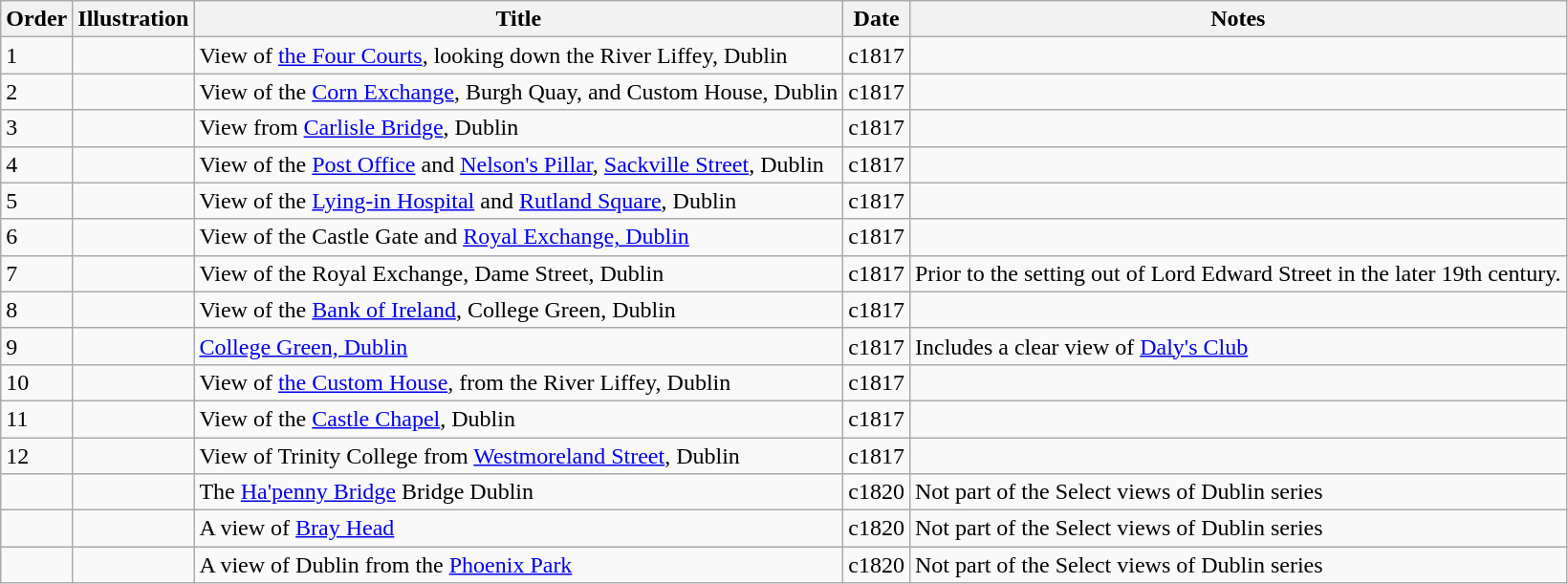<table class="wikitable">
<tr>
<th>Order</th>
<th>Illustration</th>
<th>Title</th>
<th>Date</th>
<th>Notes</th>
</tr>
<tr>
<td>1</td>
<td></td>
<td>View of <a href='#'>the Four Courts</a>, looking down the River Liffey, Dublin</td>
<td>c1817</td>
<td></td>
</tr>
<tr>
<td>2</td>
<td></td>
<td>View of the <a href='#'>Corn Exchange</a>, Burgh Quay, and Custom House, Dublin</td>
<td>c1817</td>
<td></td>
</tr>
<tr>
<td>3</td>
<td></td>
<td>View from <a href='#'>Carlisle Bridge</a>, Dublin</td>
<td>c1817</td>
<td></td>
</tr>
<tr>
<td>4</td>
<td></td>
<td>View of the <a href='#'>Post Office</a> and <a href='#'>Nelson's Pillar</a>, <a href='#'>Sackville Street</a>, Dublin</td>
<td>c1817</td>
<td></td>
</tr>
<tr>
<td>5</td>
<td></td>
<td>View of the <a href='#'>Lying-in Hospital</a> and <a href='#'>Rutland Square</a>, Dublin</td>
<td>c1817</td>
<td></td>
</tr>
<tr>
<td>6</td>
<td></td>
<td>View of the Castle Gate and <a href='#'>Royal Exchange, Dublin</a></td>
<td>c1817</td>
<td></td>
</tr>
<tr>
<td>7</td>
<td></td>
<td>View of the Royal Exchange, Dame Street, Dublin</td>
<td>c1817</td>
<td>Prior to the setting out of Lord Edward Street in the later 19th century.</td>
</tr>
<tr>
<td>8</td>
<td></td>
<td>View of the <a href='#'>Bank of Ireland</a>, College Green, Dublin</td>
<td>c1817</td>
<td></td>
</tr>
<tr>
<td>9</td>
<td></td>
<td><a href='#'>College Green, Dublin</a></td>
<td>c1817</td>
<td>Includes a clear view of <a href='#'>Daly's Club</a></td>
</tr>
<tr>
<td>10</td>
<td></td>
<td>View of <a href='#'>the Custom House</a>, from the River Liffey, Dublin</td>
<td>c1817</td>
<td></td>
</tr>
<tr>
<td>11</td>
<td></td>
<td>View of the <a href='#'>Castle Chapel</a>, Dublin</td>
<td>c1817</td>
<td></td>
</tr>
<tr>
<td>12</td>
<td></td>
<td>View of Trinity College from <a href='#'>Westmoreland Street</a>, Dublin</td>
<td>c1817</td>
<td></td>
</tr>
<tr>
<td></td>
<td></td>
<td>The <a href='#'>Ha'penny Bridge</a> Bridge Dublin</td>
<td>c1820</td>
<td>Not part of the Select views of Dublin series</td>
</tr>
<tr>
<td></td>
<td></td>
<td>A view of <a href='#'>Bray Head</a></td>
<td>c1820</td>
<td>Not part of the Select views of Dublin series</td>
</tr>
<tr>
<td></td>
<td></td>
<td>A view of Dublin from the <a href='#'>Phoenix Park</a></td>
<td>c1820</td>
<td>Not part of the Select views of Dublin series</td>
</tr>
</table>
